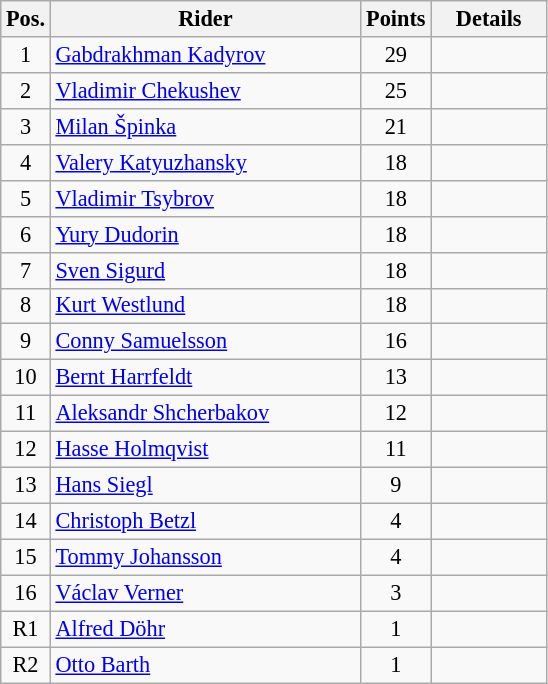<table class=wikitable style="font-size:93%;">
<tr>
<th width=25px>Pos.</th>
<th width=200px>Rider</th>
<th width=40px>Points</th>
<th width=70px>Details</th>
</tr>
<tr align=center >
<td>1</td>
<td align=left> <a href='#'>Gabdrakhman Kadyrov</a></td>
<td>29</td>
<td></td>
</tr>
<tr align=center >
<td>2</td>
<td align=left> <a href='#'>Vladimir Chekushev</a></td>
<td>25</td>
<td></td>
</tr>
<tr align=center >
<td>3</td>
<td align=left> <a href='#'>Milan Špinka</a></td>
<td>21</td>
<td></td>
</tr>
<tr align=center >
<td>4</td>
<td align=left> <a href='#'>Valery Katyuzhansky</a></td>
<td>18</td>
<td></td>
</tr>
<tr align=center >
<td>5</td>
<td align=left> <a href='#'>Vladimir Tsybrov</a></td>
<td>18</td>
<td></td>
</tr>
<tr align=center>
<td>6</td>
<td align=left> <a href='#'>Yury Dudorin</a></td>
<td>18</td>
<td></td>
</tr>
<tr align=center>
<td>7</td>
<td align=left>  <a href='#'>Sven Sigurd</a></td>
<td>18</td>
<td></td>
</tr>
<tr align=center>
<td>8</td>
<td align=left>  <a href='#'>Kurt Westlund</a></td>
<td>18</td>
<td></td>
</tr>
<tr align=center>
<td>9</td>
<td align=left>  <a href='#'>Conny Samuelsson</a></td>
<td>16</td>
<td></td>
</tr>
<tr align=center>
<td>10</td>
<td align=left> <a href='#'>Bernt Harrfeldt</a></td>
<td>13</td>
<td></td>
</tr>
<tr align=center>
<td>11</td>
<td align=left> <a href='#'>Aleksandr Shcherbakov</a></td>
<td>12</td>
<td></td>
</tr>
<tr align=center>
<td>12</td>
<td align=left> <a href='#'>Hasse Holmqvist</a></td>
<td>11</td>
<td></td>
</tr>
<tr align=center>
<td>13</td>
<td align=left> <a href='#'>Hans Siegl</a></td>
<td>9</td>
<td></td>
</tr>
<tr align=center>
<td>14</td>
<td align=left> <a href='#'>Christoph Betzl</a></td>
<td>4</td>
<td></td>
</tr>
<tr align=center>
<td>15</td>
<td align=left> <a href='#'>Tommy Johansson</a></td>
<td>4</td>
<td></td>
</tr>
<tr align=center>
<td>16</td>
<td align=left> <a href='#'>Václav Verner</a></td>
<td>3</td>
<td></td>
</tr>
<tr align=center>
<td>R1</td>
<td align=left>  <a href='#'>Alfred Döhr</a></td>
<td>1</td>
<td></td>
</tr>
<tr align=center>
<td>R2</td>
<td align=left>  <a href='#'>Otto Barth</a></td>
<td>1</td>
<td></td>
</tr>
</table>
